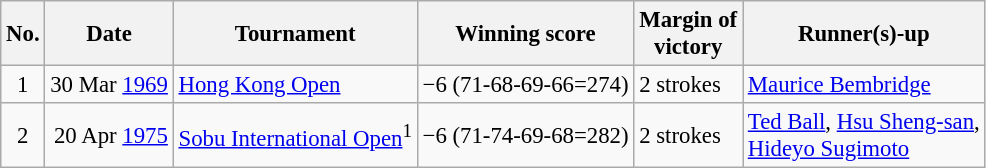<table class="wikitable" style="font-size:95%;">
<tr>
<th>No.</th>
<th>Date</th>
<th>Tournament</th>
<th>Winning score</th>
<th>Margin of<br>victory</th>
<th>Runner(s)-up</th>
</tr>
<tr>
<td align=center>1</td>
<td align=right>30 Mar <a href='#'>1969</a></td>
<td><a href='#'>Hong Kong Open</a></td>
<td>−6 (71-68-69-66=274)</td>
<td>2 strokes</td>
<td> <a href='#'>Maurice Bembridge</a></td>
</tr>
<tr>
<td align=center>2</td>
<td align=right>20 Apr <a href='#'>1975</a></td>
<td><a href='#'>Sobu International Open</a><sup>1</sup></td>
<td>−6 (71-74-69-68=282)</td>
<td>2 strokes</td>
<td> <a href='#'>Ted Ball</a>,  <a href='#'>Hsu Sheng-san</a>,<br> <a href='#'>Hideyo Sugimoto</a></td>
</tr>
</table>
